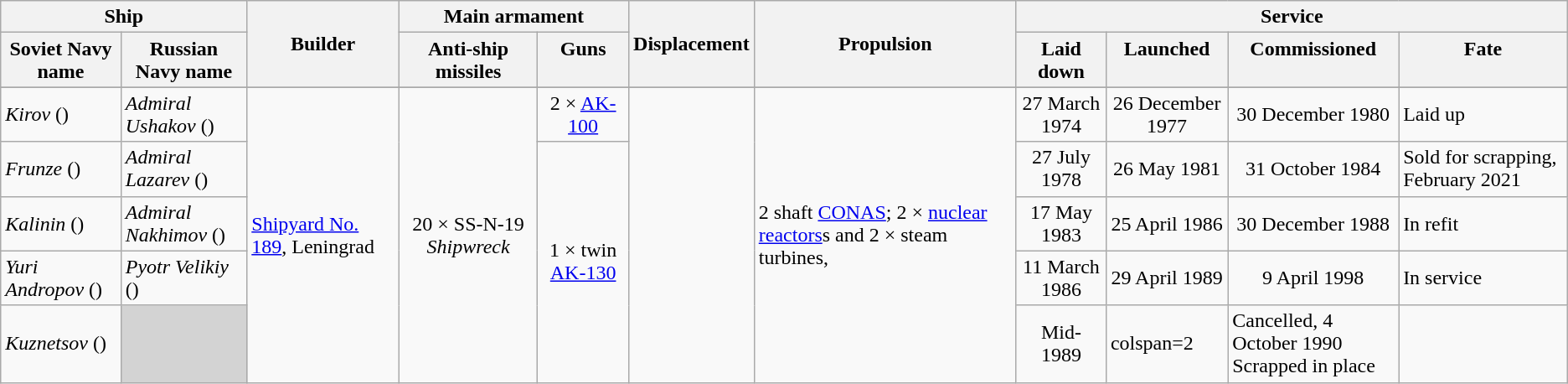<table class="wikitable plainrowheaders">
<tr>
<th scope="col" align= center colspan=2>Ship</th>
<th scope="col" align=center rowspan=2>Builder</th>
<th scope="col" align= center colspan=2>Main armament</th>
<th scope="col" align= center rowspan=2>Displacement</th>
<th scope="col" align= center rowspan=2>Propulsion</th>
<th scope="col" align= center colspan=4>Service</th>
</tr>
<tr valign="top">
<th scope="col" align=center>Soviet Navy name</th>
<th scope="col" align=center>Russian Navy name</th>
<th scope="col" align=center>Anti-ship missiles</th>
<th scope="col" align=center>Guns</th>
<th scope="col" align= center>Laid down</th>
<th scope="col" align= center>Launched</th>
<th scope="col" align= center>Commissioned</th>
<th scope="col" align= center>Fate</th>
</tr>
<tr valign="center">
</tr>
<tr>
<td scope="row"><em>Kirov</em> ()</td>
<td><em>Admiral Ushakov</em> ()</td>
<td rowspan=5><a href='#'>Shipyard No. 189</a>, Leningrad</td>
<td rowspan=5 align=center>20 × SS-N-19 <em>Shipwreck</em></td>
<td align=center>2 × <a href='#'>AK-100</a> </td>
<td rowspan=5 align=center></td>
<td rowspan=5>2 shaft <a href='#'>CONAS</a>; 2 × <a href='#'>nuclear reactors</a>s and 2 × steam turbines, </td>
<td align=center>27 March 1974</td>
<td align=center>26 December 1977</td>
<td align=center>30 December 1980</td>
<td>Laid up</td>
</tr>
<tr>
<td scope="row"><em>Frunze</em> ()</td>
<td><em>Admiral Lazarev</em> ()</td>
<td rowspan=4 align=center>1 × twin <a href='#'>AK-130</a> </td>
<td align=center>27 July 1978</td>
<td align=center>26 May 1981</td>
<td align=center>31 October 1984</td>
<td>Sold for scrapping, February 2021</td>
</tr>
<tr>
<td scope="row"><em>Kalinin</em> ()</td>
<td><em>Admiral Nakhimov</em> ()</td>
<td align=center>17 May 1983</td>
<td align=center>25 April 1986</td>
<td align=center>30 December 1988</td>
<td>In refit</td>
</tr>
<tr>
<td scope="row"><em>Yuri Andropov</em> ()</td>
<td><em>Pyotr Velikiy</em> ()</td>
<td align=center>11 March 1986</td>
<td align=center>29 April 1989</td>
<td align=center>9 April 1998</td>
<td>In service</td>
</tr>
<tr>
<td scope="row"><em>Kuznetsov</em> ()</td>
<td style="background:lightgrey;"></td>
<td align=center>Mid-1989</td>
<td>colspan=2 </td>
<td>Cancelled, 4 October 1990<br>Scrapped in place</td>
</tr>
</table>
